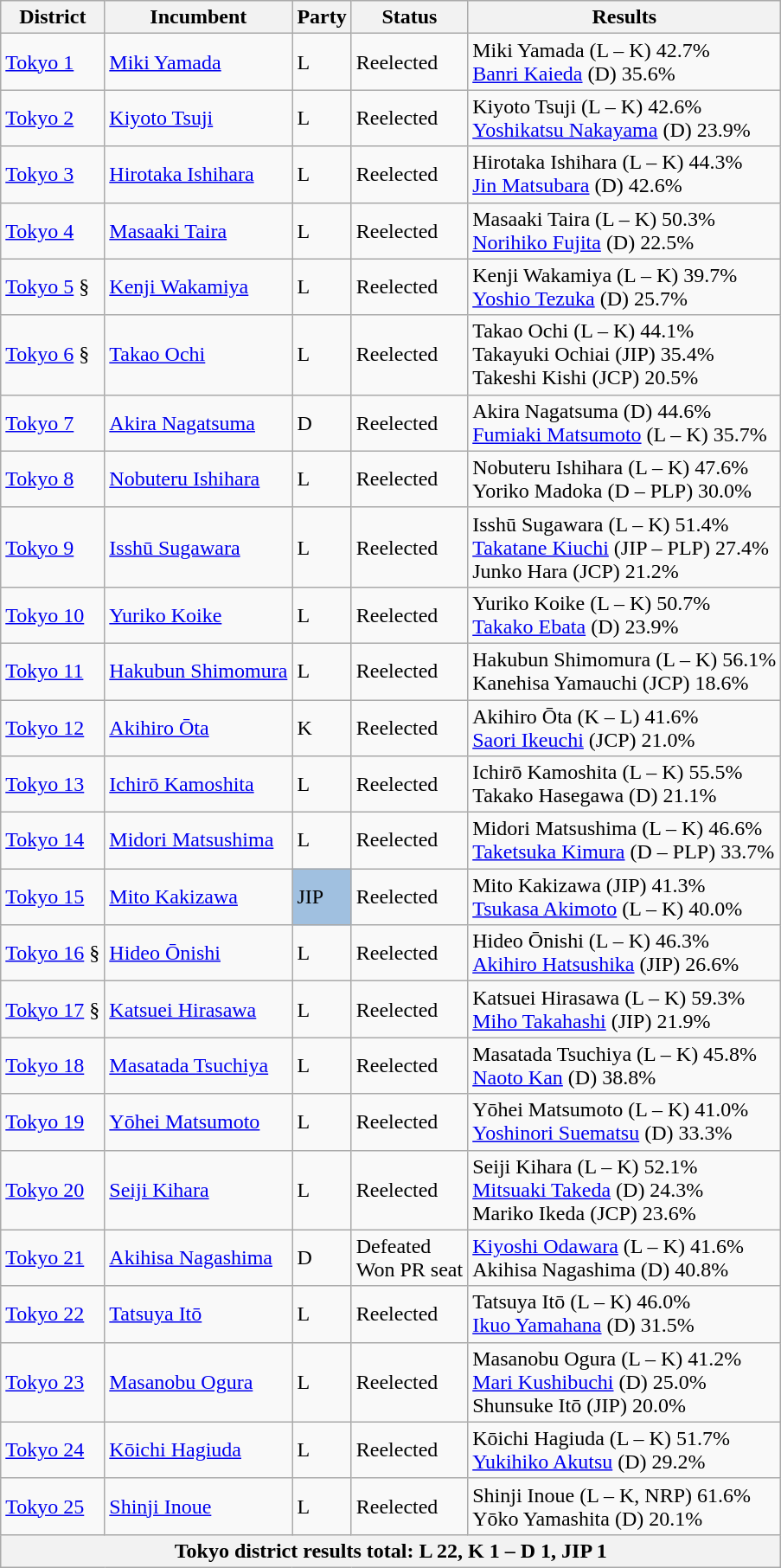<table class="wikitable">
<tr>
<th>District</th>
<th>Incumbent</th>
<th>Party</th>
<th>Status</th>
<th>Results</th>
</tr>
<tr>
<td><a href='#'>Tokyo 1</a></td>
<td><a href='#'>Miki Yamada</a></td>
<td>L</td>
<td>Reelected</td>
<td>Miki Yamada (L – K) 42.7%<br><a href='#'>Banri Kaieda</a> (D) 35.6%</td>
</tr>
<tr>
<td><a href='#'>Tokyo 2</a></td>
<td><a href='#'>Kiyoto Tsuji</a></td>
<td>L</td>
<td>Reelected</td>
<td>Kiyoto Tsuji (L – K) 42.6%<br><a href='#'>Yoshikatsu Nakayama</a> (D) 23.9%</td>
</tr>
<tr>
<td><a href='#'>Tokyo 3</a></td>
<td><a href='#'>Hirotaka Ishihara</a></td>
<td>L</td>
<td>Reelected</td>
<td>Hirotaka Ishihara (L – K) 44.3%<br><a href='#'>Jin Matsubara</a> (D) 42.6%</td>
</tr>
<tr>
<td><a href='#'>Tokyo 4</a></td>
<td><a href='#'>Masaaki Taira</a></td>
<td>L</td>
<td>Reelected</td>
<td>Masaaki Taira (L – K) 50.3%<br><a href='#'>Norihiko Fujita</a> (D) 22.5%</td>
</tr>
<tr>
<td><a href='#'>Tokyo 5</a> §</td>
<td><a href='#'>Kenji Wakamiya</a></td>
<td>L</td>
<td>Reelected</td>
<td>Kenji Wakamiya (L – K) 39.7%<br><a href='#'>Yoshio Tezuka</a> (D) 25.7%</td>
</tr>
<tr>
<td><a href='#'>Tokyo 6</a> §</td>
<td><a href='#'>Takao Ochi</a></td>
<td>L</td>
<td>Reelected</td>
<td>Takao Ochi (L – K) 44.1%<br>Takayuki Ochiai (JIP) 35.4%<br>Takeshi Kishi (JCP) 20.5%</td>
</tr>
<tr>
<td><a href='#'>Tokyo 7</a></td>
<td><a href='#'>Akira Nagatsuma</a></td>
<td>D</td>
<td>Reelected</td>
<td>Akira Nagatsuma (D) 44.6%<br><a href='#'>Fumiaki Matsumoto</a> (L – K) 35.7%</td>
</tr>
<tr>
<td><a href='#'>Tokyo 8</a></td>
<td><a href='#'>Nobuteru Ishihara</a></td>
<td>L</td>
<td>Reelected</td>
<td>Nobuteru Ishihara (L – K) 47.6%<br>Yoriko Madoka (D – PLP) 30.0%</td>
</tr>
<tr>
<td><a href='#'>Tokyo 9</a></td>
<td><a href='#'>Isshū Sugawara</a></td>
<td>L</td>
<td>Reelected</td>
<td>Isshū Sugawara (L – K) 51.4%<br><a href='#'>Takatane Kiuchi</a> (JIP – PLP) 27.4%<br>Junko Hara (JCP) 21.2%</td>
</tr>
<tr>
<td><a href='#'>Tokyo 10</a></td>
<td><a href='#'>Yuriko Koike</a></td>
<td>L</td>
<td>Reelected</td>
<td>Yuriko Koike (L – K) 50.7%<br><a href='#'>Takako Ebata</a> (D) 23.9%</td>
</tr>
<tr>
<td><a href='#'>Tokyo 11</a></td>
<td><a href='#'>Hakubun Shimomura</a></td>
<td>L</td>
<td>Reelected</td>
<td>Hakubun Shimomura (L – K) 56.1%<br>Kanehisa Yamauchi (JCP) 18.6%</td>
</tr>
<tr>
<td><a href='#'>Tokyo 12</a></td>
<td><a href='#'>Akihiro Ōta</a></td>
<td>K</td>
<td>Reelected</td>
<td>Akihiro Ōta (K – L) 41.6%<br><a href='#'>Saori Ikeuchi</a> (JCP) 21.0%</td>
</tr>
<tr>
<td><a href='#'>Tokyo 13</a></td>
<td><a href='#'>Ichirō Kamoshita</a></td>
<td>L</td>
<td>Reelected</td>
<td>Ichirō Kamoshita (L – K) 55.5%<br>Takako Hasegawa (D) 21.1%</td>
</tr>
<tr>
<td><a href='#'>Tokyo 14</a></td>
<td><a href='#'>Midori Matsushima</a></td>
<td>L</td>
<td>Reelected</td>
<td>Midori Matsushima (L – K) 46.6%<br><a href='#'>Taketsuka Kimura</a> (D – PLP) 33.7%</td>
</tr>
<tr>
<td><a href='#'>Tokyo 15</a></td>
<td><a href='#'>Mito Kakizawa</a></td>
<td bgcolor="#A0C0E0">JIP</td>
<td>Reelected</td>
<td>Mito Kakizawa (JIP) 41.3%<br><a href='#'>Tsukasa Akimoto</a> (L – K) 40.0%</td>
</tr>
<tr>
<td><a href='#'>Tokyo 16</a> §</td>
<td><a href='#'>Hideo Ōnishi</a></td>
<td>L</td>
<td>Reelected</td>
<td>Hideo Ōnishi (L – K) 46.3%<br><a href='#'>Akihiro Hatsushika</a> (JIP) 26.6%</td>
</tr>
<tr>
<td><a href='#'>Tokyo 17</a> §</td>
<td><a href='#'>Katsuei Hirasawa</a></td>
<td>L</td>
<td>Reelected</td>
<td>Katsuei Hirasawa (L – K) 59.3%<br><a href='#'>Miho Takahashi</a> (JIP) 21.9%</td>
</tr>
<tr>
<td><a href='#'>Tokyo 18</a></td>
<td><a href='#'>Masatada Tsuchiya</a></td>
<td>L</td>
<td>Reelected</td>
<td>Masatada Tsuchiya (L – K) 45.8%<br><a href='#'>Naoto Kan</a> (D) 38.8%</td>
</tr>
<tr>
<td><a href='#'>Tokyo 19</a></td>
<td><a href='#'>Yōhei Matsumoto</a></td>
<td>L</td>
<td>Reelected</td>
<td>Yōhei Matsumoto (L – K) 41.0%<br><a href='#'>Yoshinori Suematsu</a> (D) 33.3%</td>
</tr>
<tr>
<td><a href='#'>Tokyo 20</a></td>
<td><a href='#'>Seiji Kihara</a></td>
<td>L</td>
<td>Reelected</td>
<td>Seiji Kihara (L – K) 52.1%<br><a href='#'>Mitsuaki Takeda</a> (D) 24.3%<br>Mariko Ikeda (JCP) 23.6%</td>
</tr>
<tr>
<td><a href='#'>Tokyo 21</a></td>
<td><a href='#'>Akihisa Nagashima</a></td>
<td>D</td>
<td>Defeated<br>Won PR seat</td>
<td><a href='#'>Kiyoshi Odawara</a> (L – K) 41.6%<br>Akihisa Nagashima (D) 40.8%</td>
</tr>
<tr>
<td><a href='#'>Tokyo 22</a></td>
<td><a href='#'>Tatsuya Itō</a></td>
<td>L</td>
<td>Reelected</td>
<td>Tatsuya Itō (L – K) 46.0%<br><a href='#'>Ikuo Yamahana</a> (D) 31.5%</td>
</tr>
<tr>
<td><a href='#'>Tokyo 23</a></td>
<td><a href='#'>Masanobu Ogura</a></td>
<td>L</td>
<td>Reelected</td>
<td>Masanobu Ogura (L – K) 41.2%<br><a href='#'>Mari Kushibuchi</a> (D) 25.0%<br>Shunsuke Itō (JIP) 20.0%</td>
</tr>
<tr>
<td><a href='#'>Tokyo 24</a></td>
<td><a href='#'>Kōichi Hagiuda</a></td>
<td>L</td>
<td>Reelected</td>
<td>Kōichi Hagiuda (L – K) 51.7%<br><a href='#'>Yukihiko Akutsu</a> (D) 29.2%</td>
</tr>
<tr>
<td><a href='#'>Tokyo 25</a></td>
<td><a href='#'>Shinji Inoue</a></td>
<td>L</td>
<td>Reelected</td>
<td>Shinji Inoue (L – K, NRP) 61.6%<br>Yōko Yamashita (D) 20.1%</td>
</tr>
<tr>
<th colspan="5">Tokyo district results total: L 22, K 1 – D 1, JIP 1</th>
</tr>
</table>
